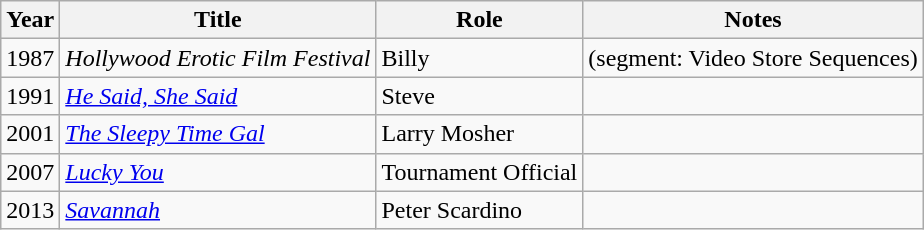<table class="wikitable sortable">
<tr>
<th>Year</th>
<th>Title</th>
<th>Role</th>
<th>Notes</th>
</tr>
<tr>
<td>1987</td>
<td><em>Hollywood Erotic Film Festival</em></td>
<td>Billy</td>
<td>(segment: Video Store Sequences)</td>
</tr>
<tr>
<td>1991</td>
<td><em><a href='#'>He Said, She Said</a></em></td>
<td>Steve</td>
<td></td>
</tr>
<tr>
<td>2001</td>
<td><em><a href='#'>The Sleepy Time Gal</a></em></td>
<td>Larry Mosher</td>
<td></td>
</tr>
<tr>
<td>2007</td>
<td><em><a href='#'>Lucky You</a></em></td>
<td>Tournament Official</td>
<td></td>
</tr>
<tr>
<td>2013</td>
<td><em><a href='#'>Savannah</a></em></td>
<td>Peter Scardino</td>
<td></td>
</tr>
</table>
